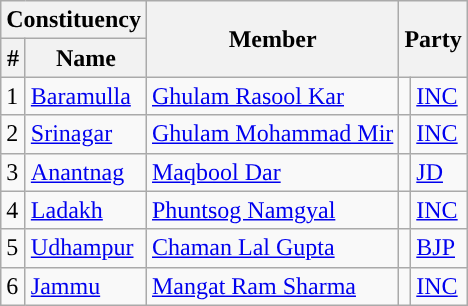<table class="wikitable sortable">
<tr>
<th colspan="2">Constituency</th>
<th rowspan="2">Member</th>
<th colspan="2" rowspan="2">Party</th>
</tr>
<tr>
<th>#</th>
<th>Name</th>
</tr>
<tr>
<td>1</td>
<td><a href='#'>Baramulla</a></td>
<td><a href='#'>Ghulam Rasool Kar</a></td>
<td style="background-color: "></td>
<td><a href='#'>INC</a></td>
</tr>
<tr>
<td>2</td>
<td><a href='#'>Srinagar</a></td>
<td><a href='#'>Ghulam Mohammad Mir</a></td>
<td style="background-color: "></td>
<td><a href='#'>INC</a></td>
</tr>
<tr>
<td>3</td>
<td><a href='#'>Anantnag</a></td>
<td><a href='#'>Maqbool Dar</a></td>
<td style="background-color: "></td>
<td><a href='#'>JD</a></td>
</tr>
<tr>
<td>4</td>
<td><a href='#'>Ladakh</a></td>
<td><a href='#'>Phuntsog Namgyal</a></td>
<td style="background-color: "></td>
<td><a href='#'>INC</a></td>
</tr>
<tr>
<td>5</td>
<td><a href='#'>Udhampur</a></td>
<td><a href='#'>Chaman Lal Gupta</a></td>
<td style="background-color: "></td>
<td><a href='#'>BJP</a></td>
</tr>
<tr>
<td>6</td>
<td><a href='#'>Jammu</a></td>
<td><a href='#'>Mangat Ram Sharma</a></td>
<td style="background-color: "></td>
<td><a href='#'>INC</a></td>
</tr>
</table>
